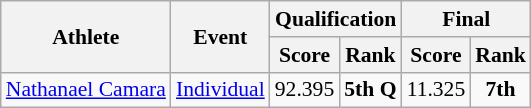<table class="wikitable" style="font-size:90%">
<tr>
<th rowspan="2">Athlete</th>
<th rowspan="2">Event</th>
<th colspan="2">Qualification</th>
<th colspan="2">Final</th>
</tr>
<tr>
<th>Score</th>
<th>Rank</th>
<th>Score</th>
<th>Rank</th>
</tr>
<tr>
<td><a href='#'>Nathanael Camara</a></td>
<td><a href='#'>Individual</a></td>
<td align=center>92.395</td>
<td align=center><strong>5th Q</strong></td>
<td align=center>11.325</td>
<td align=center><strong>7th</strong></td>
</tr>
</table>
